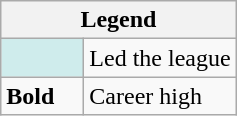<table class="wikitable">
<tr>
<th colspan="2">Legend</th>
</tr>
<tr>
<td style="background:#cfecec; width:3em;"></td>
<td>Led the league</td>
</tr>
<tr>
<td><strong>Bold</strong></td>
<td>Career high</td>
</tr>
</table>
